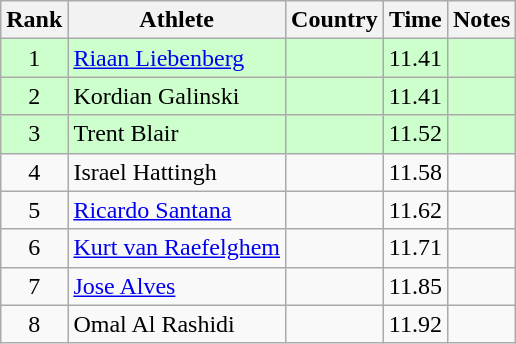<table class="wikitable sortable" style="text-align:center">
<tr>
<th>Rank</th>
<th>Athlete</th>
<th>Country</th>
<th>Time</th>
<th>Notes</th>
</tr>
<tr style="background:#cfc;">
<td>1</td>
<td align="left"><a href='#'>Riaan Liebenberg</a></td>
<td align="left"></td>
<td>11.41</td>
<td></td>
</tr>
<tr style="background:#cfc;">
<td>2</td>
<td align="left">Kordian Galinski</td>
<td align="left"></td>
<td>11.41</td>
<td></td>
</tr>
<tr style="background:#cfc;">
<td>3</td>
<td align="left">Trent Blair</td>
<td align="left"></td>
<td>11.52</td>
<td></td>
</tr>
<tr>
<td>4</td>
<td align="left">Israel Hattingh</td>
<td align="left"></td>
<td>11.58</td>
<td></td>
</tr>
<tr>
<td>5</td>
<td align="left"><a href='#'>Ricardo Santana</a></td>
<td align="left"></td>
<td>11.62</td>
<td></td>
</tr>
<tr>
<td>6</td>
<td align="left"><a href='#'>Kurt van Raefelghem</a></td>
<td align="left"></td>
<td>11.71</td>
<td></td>
</tr>
<tr>
<td>7</td>
<td align="left"><a href='#'>Jose Alves</a></td>
<td align="left"></td>
<td>11.85</td>
<td></td>
</tr>
<tr>
<td>8</td>
<td align="left">Omal Al Rashidi</td>
<td align="left"></td>
<td>11.92</td>
<td></td>
</tr>
</table>
